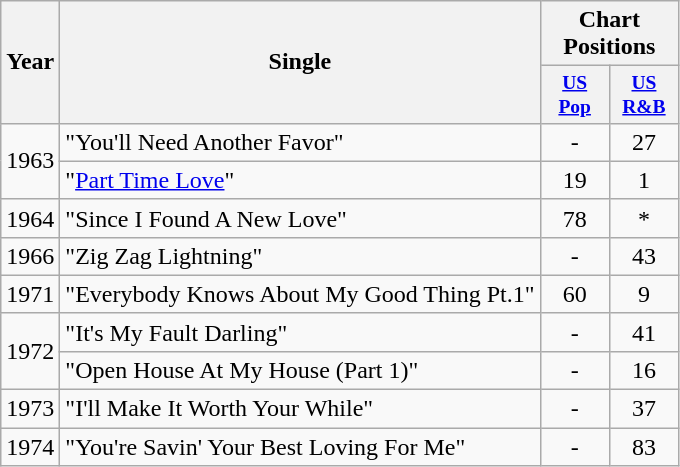<table class="wikitable" style="text-align:center;">
<tr>
<th rowspan="2">Year</th>
<th rowspan="2">Single</th>
<th colspan="2">Chart Positions</th>
</tr>
<tr style="font-size:small;">
<th width="40"><a href='#'>US Pop</a></th>
<th width="40"><a href='#'>US<br>R&B</a></th>
</tr>
<tr>
<td rowspan="2">1963</td>
<td align="left">"You'll Need Another Favor"</td>
<td>-</td>
<td>27</td>
</tr>
<tr>
<td align="left">"<a href='#'>Part Time Love</a>"</td>
<td>19</td>
<td>1</td>
</tr>
<tr>
<td rowspan="1">1964</td>
<td align="left">"Since I Found A New Love"</td>
<td>78</td>
<td>*</td>
</tr>
<tr>
<td rowspan="1">1966</td>
<td align="left">"Zig Zag Lightning"</td>
<td>-</td>
<td>43</td>
</tr>
<tr>
<td rowspan="1">1971</td>
<td align="left">"Everybody Knows About My Good Thing Pt.1"</td>
<td>60</td>
<td>9</td>
</tr>
<tr>
<td rowspan="2">1972</td>
<td align="left">"It's My Fault Darling"</td>
<td>-</td>
<td>41</td>
</tr>
<tr>
<td align="left">"Open House At My House (Part 1)"</td>
<td>-</td>
<td>16</td>
</tr>
<tr>
<td rowspan="1">1973</td>
<td align="left">"I'll Make It Worth Your While"</td>
<td>-</td>
<td>37</td>
</tr>
<tr>
<td rowspan="1">1974</td>
<td align="left">"You're Savin' Your Best Loving For Me"</td>
<td>-</td>
<td>83</td>
</tr>
</table>
